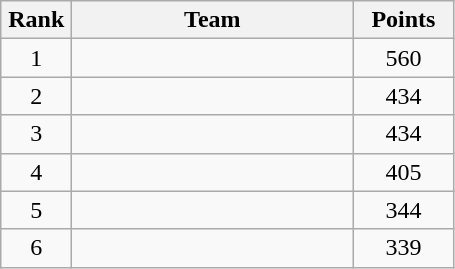<table class="wikitable" style="text-align:center;">
<tr>
<th width=40>Rank</th>
<th width=180>Team</th>
<th width=60>Points</th>
</tr>
<tr>
<td>1</td>
<td align=left></td>
<td>560</td>
</tr>
<tr>
<td>2</td>
<td align=left></td>
<td>434</td>
</tr>
<tr>
<td>3</td>
<td align=left></td>
<td>434</td>
</tr>
<tr>
<td>4</td>
<td align=left></td>
<td>405</td>
</tr>
<tr>
<td>5</td>
<td align=left></td>
<td>344</td>
</tr>
<tr>
<td>6</td>
<td align=left></td>
<td>339</td>
</tr>
</table>
